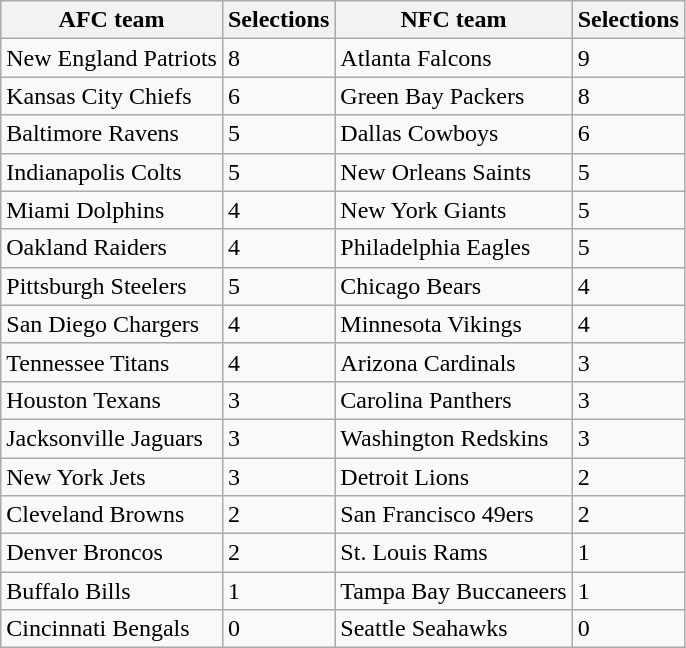<table class="wikitable sortable">
<tr>
<th>AFC team</th>
<th>Selections</th>
<th>NFC team</th>
<th>Selections</th>
</tr>
<tr>
<td>New England Patriots</td>
<td>8</td>
<td>Atlanta Falcons</td>
<td>9</td>
</tr>
<tr>
<td>Kansas City Chiefs</td>
<td>6</td>
<td>Green Bay Packers</td>
<td>8</td>
</tr>
<tr>
<td>Baltimore Ravens</td>
<td>5</td>
<td>Dallas Cowboys</td>
<td>6</td>
</tr>
<tr>
<td>Indianapolis Colts</td>
<td>5</td>
<td>New Orleans Saints</td>
<td>5</td>
</tr>
<tr>
<td>Miami Dolphins</td>
<td>4</td>
<td>New York Giants</td>
<td>5</td>
</tr>
<tr>
<td>Oakland Raiders</td>
<td>4</td>
<td>Philadelphia Eagles</td>
<td>5</td>
</tr>
<tr>
<td>Pittsburgh Steelers</td>
<td>5</td>
<td>Chicago Bears</td>
<td>4</td>
</tr>
<tr>
<td>San Diego Chargers</td>
<td>4</td>
<td>Minnesota Vikings</td>
<td>4</td>
</tr>
<tr>
<td>Tennessee Titans</td>
<td>4</td>
<td>Arizona Cardinals</td>
<td>3</td>
</tr>
<tr>
<td>Houston Texans</td>
<td>3</td>
<td>Carolina Panthers</td>
<td>3</td>
</tr>
<tr>
<td>Jacksonville Jaguars</td>
<td>3</td>
<td>Washington Redskins</td>
<td>3</td>
</tr>
<tr>
<td>New York Jets</td>
<td>3</td>
<td>Detroit Lions</td>
<td>2</td>
</tr>
<tr>
<td>Cleveland Browns</td>
<td>2</td>
<td>San Francisco 49ers</td>
<td>2</td>
</tr>
<tr>
<td>Denver Broncos</td>
<td>2</td>
<td>St. Louis Rams</td>
<td>1</td>
</tr>
<tr>
<td>Buffalo Bills</td>
<td>1</td>
<td>Tampa Bay Buccaneers</td>
<td>1</td>
</tr>
<tr>
<td>Cincinnati Bengals</td>
<td>0</td>
<td>Seattle Seahawks</td>
<td>0</td>
</tr>
</table>
